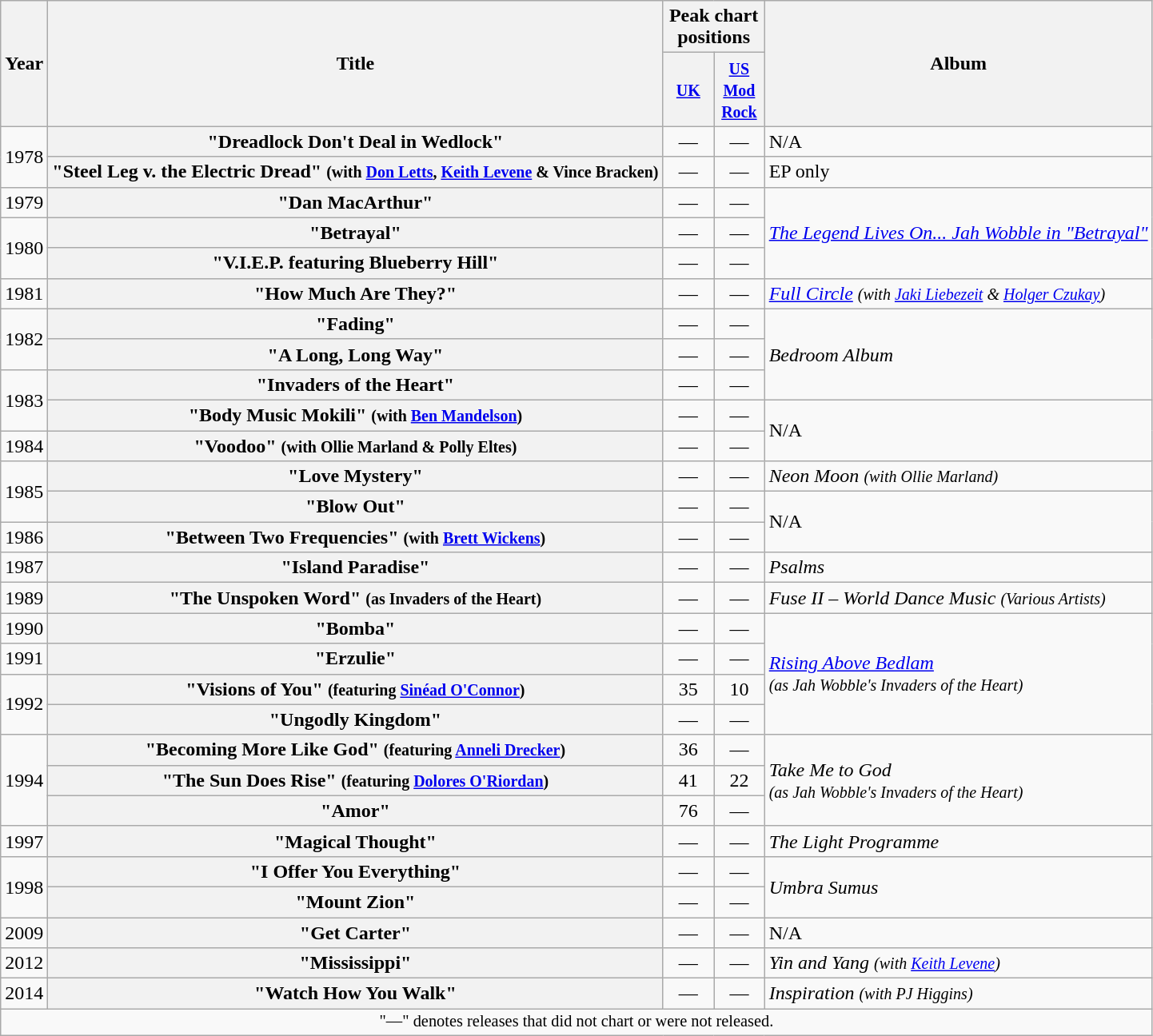<table class="wikitable plainrowheaders" style="text-align:center;">
<tr>
<th rowspan="2">Year</th>
<th rowspan="2">Title</th>
<th colspan="2">Peak chart positions</th>
<th rowspan="2">Album</th>
</tr>
<tr>
<th width="35"><small><a href='#'>UK</a></small><br></th>
<th width="35"><small><a href='#'>US Mod Rock</a></small><br></th>
</tr>
<tr>
<td rowspan="2">1978</td>
<th scope="row">"Dreadlock Don't Deal in Wedlock"</th>
<td>—</td>
<td>—</td>
<td align="left">N/A</td>
</tr>
<tr || —>
<th scope="row">"Steel Leg v. the Electric Dread" <small>(with <a href='#'>Don Letts</a>, <a href='#'>Keith Levene</a> & Vince Bracken)</small></th>
<td>—</td>
<td>—</td>
<td align="left">EP only</td>
</tr>
<tr>
<td>1979</td>
<th scope="row">"Dan MacArthur"</th>
<td>—</td>
<td>—</td>
<td rowspan="3" align="left"><em><a href='#'>The Legend Lives On... Jah Wobble in "Betrayal"</a></em></td>
</tr>
<tr || —>
<td rowspan="2">1980</td>
<th scope="row">"Betrayal"</th>
<td>—</td>
<td>—</td>
</tr>
<tr>
<th scope="row">"V.I.E.P. featuring Blueberry Hill"</th>
<td>—</td>
<td>—</td>
</tr>
<tr>
<td>1981</td>
<th scope="row">"How Much Are They?"</th>
<td>—</td>
<td>—</td>
<td align="left"><em><a href='#'>Full Circle</a></em> <em><small>(with <a href='#'>Jaki Liebezeit</a> & <a href='#'>Holger Czukay</a>)</small></em></td>
</tr>
<tr>
<td rowspan="2">1982</td>
<th scope="row">"Fading"</th>
<td>—</td>
<td>—</td>
<td rowspan="3" align="left"><em>Bedroom Album</em></td>
</tr>
<tr>
<th scope="row">"A Long, Long Way"</th>
<td>—</td>
<td>—</td>
</tr>
<tr>
<td rowspan="2">1983</td>
<th scope="row">"Invaders of the Heart"</th>
<td>—</td>
<td>—</td>
</tr>
<tr>
<th scope="row">"Body Music Mokili" <small>(with <a href='#'>Ben Mandelson</a>)</small></th>
<td>—</td>
<td>—</td>
<td rowspan="2" align="left">N/A</td>
</tr>
<tr>
<td>1984</td>
<th scope="row">"Voodoo" <small>(with Ollie Marland & Polly Eltes)</small></th>
<td>—</td>
<td>—</td>
</tr>
<tr>
<td rowspan="2">1985</td>
<th scope="row">"Love Mystery"</th>
<td>—</td>
<td>—</td>
<td align="left"><em>Neon Moon</em> <em><small>(with Ollie Marland)</small></em></td>
</tr>
<tr>
<th scope="row">"Blow Out"</th>
<td>—</td>
<td>—</td>
<td rowspan="2" align="left">N/A</td>
</tr>
<tr>
<td>1986</td>
<th scope="row">"Between Two Frequencies" <small>(with <a href='#'>Brett Wickens</a>)</small></th>
<td>—</td>
<td>—</td>
</tr>
<tr>
<td>1987</td>
<th scope="row">"Island Paradise"</th>
<td>—</td>
<td>—</td>
<td align="left"><em>Psalms</em></td>
</tr>
<tr>
<td>1989</td>
<th scope="row">"The Unspoken Word" <small>(as Invaders of the Heart)</small></th>
<td>—</td>
<td>—</td>
<td align="left"><em>Fuse II – World Dance Music</em> <em><small>(Various Artists)</small></em></td>
</tr>
<tr>
<td>1990</td>
<th scope="row">"Bomba"</th>
<td>—</td>
<td>—</td>
<td rowspan="4" align="left"><em><a href='#'>Rising Above Bedlam</a></em> <em><br><small>(as Jah Wobble's Invaders of the Heart)</small></em></td>
</tr>
<tr>
<td>1991</td>
<th scope="row">"Erzulie"</th>
<td>—</td>
<td>—</td>
</tr>
<tr>
<td rowspan="2">1992</td>
<th scope="row">"Visions of You" <small>(featuring <a href='#'>Sinéad O'Connor</a>)</small></th>
<td>35</td>
<td>10</td>
</tr>
<tr>
<th scope="row">"Ungodly Kingdom"</th>
<td>—</td>
<td>—</td>
</tr>
<tr>
<td rowspan="3">1994</td>
<th scope="row">"Becoming More Like God" <small>(featuring <a href='#'>Anneli Drecker</a>)</small></th>
<td>36</td>
<td>—</td>
<td rowspan="3" align="left"><em>Take Me to God</em> <em><br><small>(as Jah Wobble's Invaders of the Heart)</small></em></td>
</tr>
<tr>
<th scope="row">"The Sun Does Rise" <small>(featuring <a href='#'>Dolores O'Riordan</a>)</small></th>
<td>41</td>
<td>22</td>
</tr>
<tr>
<th scope="row">"Amor"</th>
<td>76</td>
<td>—</td>
</tr>
<tr>
<td>1997</td>
<th scope="row">"Magical Thought"</th>
<td>—</td>
<td>—</td>
<td align="left"><em>The Light Programme</em></td>
</tr>
<tr>
<td rowspan="2">1998</td>
<th scope="row">"I Offer You Everything"</th>
<td>—</td>
<td>—</td>
<td rowspan="2" align="left"><em>Umbra Sumus</em></td>
</tr>
<tr>
<th scope="row">"Mount Zion"</th>
<td>—</td>
<td>—</td>
</tr>
<tr>
<td>2009</td>
<th scope="row">"Get Carter"</th>
<td>—</td>
<td>—</td>
<td align="left">N/A</td>
</tr>
<tr>
<td>2012</td>
<th scope="row">"Mississippi"</th>
<td>—</td>
<td>—</td>
<td align="left"><em>Yin and Yang</em> <em><small>(with <a href='#'>Keith Levene</a>)</small></em></td>
</tr>
<tr>
<td>2014</td>
<th scope="row">"Watch How You Walk"</th>
<td>—</td>
<td>—</td>
<td align="left"><em>Inspiration</em> <em><small>(with PJ Higgins)</small></em></td>
</tr>
<tr>
<td colspan="5" align="center" style="font-size:85%">"—" denotes releases that did not chart or were not released.</td>
</tr>
</table>
